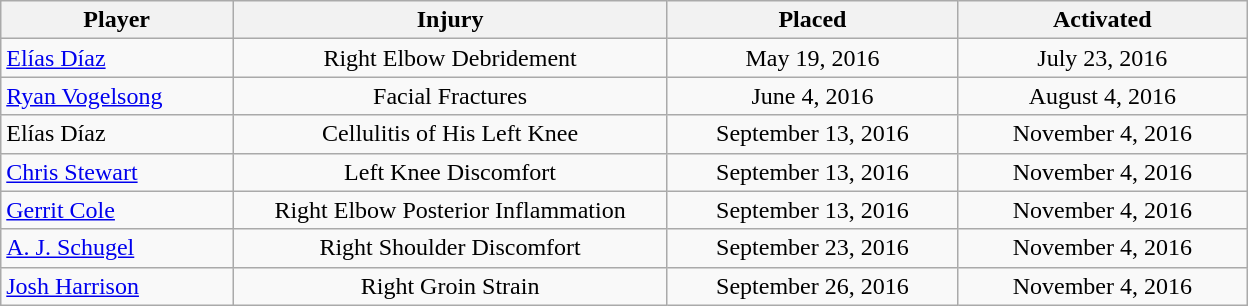<table class="wikitable" style="width:52em; border:0; text-align:center;">
<tr>
<th width=16%>Player</th>
<th width=30% class=unsortable>Injury</th>
<th width=20% class=unsortable>Placed</th>
<th width=20% class=unsortable>Activated</th>
</tr>
<tr>
<td align=left><a href='#'>Elías Díaz</a></td>
<td>Right Elbow Debridement</td>
<td>May 19, 2016</td>
<td>July 23, 2016</td>
</tr>
<tr>
<td align=left><a href='#'>Ryan Vogelsong</a></td>
<td>Facial Fractures</td>
<td>June 4, 2016</td>
<td>August 4, 2016</td>
</tr>
<tr>
<td align=left>Elías Díaz</td>
<td>Cellulitis of His Left Knee</td>
<td>September 13, 2016</td>
<td>November 4, 2016</td>
</tr>
<tr>
<td align=left><a href='#'>Chris Stewart</a></td>
<td>Left Knee Discomfort</td>
<td>September 13, 2016</td>
<td>November 4, 2016</td>
</tr>
<tr>
<td align=left><a href='#'>Gerrit Cole</a></td>
<td>Right Elbow Posterior Inflammation</td>
<td>September 13, 2016</td>
<td>November 4, 2016</td>
</tr>
<tr>
<td align=left><a href='#'>A. J. Schugel</a></td>
<td>Right Shoulder Discomfort</td>
<td>September 23, 2016</td>
<td>November 4, 2016</td>
</tr>
<tr>
<td align=left><a href='#'>Josh Harrison</a></td>
<td>Right Groin Strain</td>
<td>September 26, 2016</td>
<td>November 4, 2016</td>
</tr>
<tr>
</tr>
</table>
